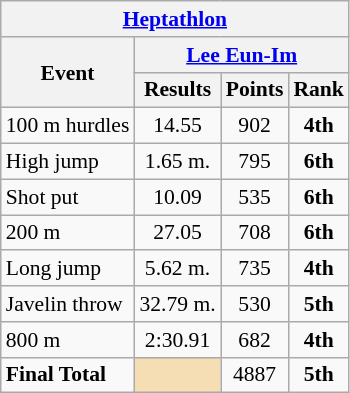<table class=wikitable style="font-size:90%">
<tr>
<th colspan=5><a href='#'>Heptathlon</a></th>
</tr>
<tr>
<th rowspan=2>Event</th>
<th colspan=3><a href='#'>Lee Eun-Im</a></th>
</tr>
<tr>
<th>Results</th>
<th>Points</th>
<th>Rank</th>
</tr>
<tr>
<td>100 m hurdles</td>
<td align=center>14.55</td>
<td align=center>902</td>
<td align=center><strong>4th</strong></td>
</tr>
<tr>
<td>High jump</td>
<td align=center>1.65 m.</td>
<td align=center>795</td>
<td align=center><strong>6th</strong></td>
</tr>
<tr>
<td>Shot put</td>
<td align=center>10.09</td>
<td align=center>535</td>
<td align=center><strong>6th</strong></td>
</tr>
<tr>
<td>200 m</td>
<td align=center>27.05</td>
<td align=center>708</td>
<td align=center><strong>6th</strong></td>
</tr>
<tr>
<td>Long jump</td>
<td align=center>5.62 m.</td>
<td align=center>735</td>
<td align=center><strong>4th</strong></td>
</tr>
<tr>
<td>Javelin throw</td>
<td align=center>32.79 m.</td>
<td align=center>530</td>
<td align=center><strong>5th</strong></td>
</tr>
<tr>
<td>800 m</td>
<td align=center>2:30.91</td>
<td align=center>682</td>
<td align=center><strong>4th</strong></td>
</tr>
<tr>
<td><strong>Final Total</strong></td>
<td bgcolor=wheat></td>
<td align=center>4887</td>
<td align=center><strong>5th</strong></td>
</tr>
</table>
